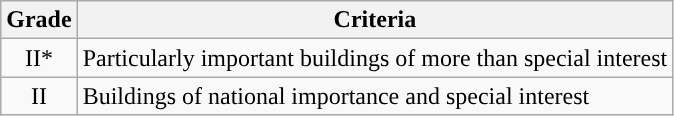<table class="wikitable">
<tr>
<th>Grade</th>
<th>Criteria</th>
</tr>
<tr>
<td align="center" >II*</td>
<td>Particularly important buildings of more than special interest</td>
</tr>
<tr>
<td align="center" >II</td>
<td>Buildings of national importance and special interest</td>
</tr>
</table>
